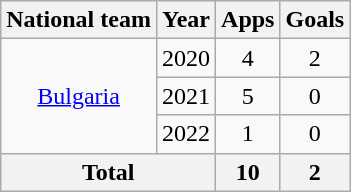<table class="wikitable" style="text-align:center">
<tr>
<th>National team</th>
<th>Year</th>
<th>Apps</th>
<th>Goals</th>
</tr>
<tr>
<td rowspan="3"><a href='#'>Bulgaria</a></td>
<td>2020</td>
<td>4</td>
<td>2</td>
</tr>
<tr>
<td>2021</td>
<td>5</td>
<td>0</td>
</tr>
<tr>
<td>2022</td>
<td>1</td>
<td>0</td>
</tr>
<tr>
<th colspan="2">Total</th>
<th>10</th>
<th>2</th>
</tr>
</table>
